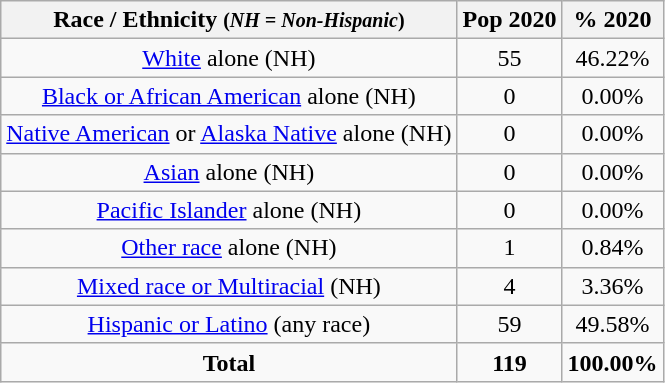<table class="wikitable" style="text-align:center;">
<tr>
<th>Race / Ethnicity <small>(<em>NH = Non-Hispanic</em>)</small></th>
<th>Pop 2020</th>
<th>% 2020</th>
</tr>
<tr>
<td><a href='#'>White</a> alone (NH)</td>
<td>55</td>
<td>46.22%</td>
</tr>
<tr>
<td><a href='#'>Black or African American</a> alone (NH)</td>
<td>0</td>
<td>0.00%</td>
</tr>
<tr>
<td><a href='#'>Native American</a> or <a href='#'>Alaska Native</a> alone (NH)</td>
<td>0</td>
<td>0.00%</td>
</tr>
<tr>
<td><a href='#'>Asian</a> alone (NH)</td>
<td>0</td>
<td>0.00%</td>
</tr>
<tr>
<td><a href='#'>Pacific Islander</a> alone (NH)</td>
<td>0</td>
<td>0.00%</td>
</tr>
<tr>
<td><a href='#'>Other race</a> alone (NH)</td>
<td>1</td>
<td>0.84%</td>
</tr>
<tr>
<td><a href='#'>Mixed race or Multiracial</a> (NH)</td>
<td>4</td>
<td>3.36%</td>
</tr>
<tr>
<td><a href='#'>Hispanic or Latino</a> (any race)</td>
<td>59</td>
<td>49.58%</td>
</tr>
<tr>
<td><strong>Total</strong></td>
<td><strong>119</strong></td>
<td><strong>100.00%</strong></td>
</tr>
</table>
